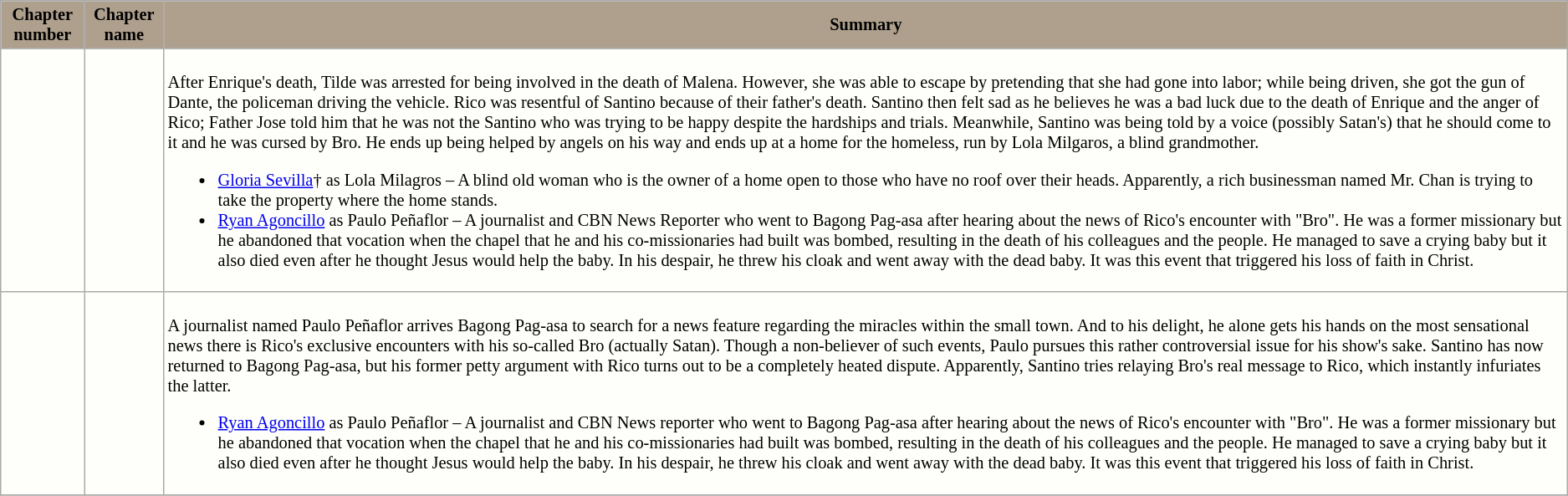<table class="wikitable" style=" background:#FEFEFA; font-size: 85%;">
<tr>
<th style="background:#AFA08D	 ;">Chapter number</th>
<th style="background:#AFA08D	; ">Chapter name</th>
<th style="background:#AFA08D	 ;">Summary</th>
</tr>
<tr>
<td></td>
<td></td>
<td><br>After Enrique's death, Tilde was arrested for being involved in the death of Malena. However, she was able to escape by pretending that she had gone into labor; while being driven, she got the gun of Dante, the policeman driving the vehicle. Rico was resentful of Santino because of their father's death. Santino then felt sad as he believes he was a bad luck due to the death of Enrique and the anger of Rico; Father Jose told him that he was not the Santino who was trying to be happy despite the hardships and trials. Meanwhile, Santino was being told by a voice (possibly Satan's) that he should come to it and he was cursed by Bro.  He ends up being helped by angels on his way and ends up at a home for the homeless, run by Lola Milgaros, a blind grandmother.<ul><li><a href='#'>Gloria Sevilla</a>† as Lola Milagros – A blind old woman who is the owner of a home open to those who have no roof over their heads. Apparently, a rich businessman named Mr. Chan is trying to take the property where the home stands.</li><li><a href='#'>Ryan Agoncillo</a> as Paulo Peñaflor – A journalist and CBN News Reporter who went to Bagong Pag-asa after hearing about the news of Rico's encounter with "Bro". He was a former missionary but he abandoned that vocation when the chapel that he and his co-missionaries had built was bombed, resulting in the death of his colleagues and the people. He managed to save a crying baby but it also died even after he thought Jesus would help the baby. In his despair, he threw his cloak and went away with the dead baby. It was this event that triggered his loss of faith in Christ.</li></ul></td>
</tr>
<tr>
<td></td>
<td></td>
<td><br>A journalist named Paulo Peñaflor arrives Bagong Pag-asa to search for a news feature regarding the miracles within the small town. And to his delight, he alone gets his hands on the most sensational news there is Rico's exclusive encounters with his so-called Bro (actually Satan). Though a non-believer of such events, Paulo pursues this rather controversial issue for his show's sake. Santino has now returned to Bagong Pag-asa, but his former petty argument with Rico turns out to be a completely heated dispute. Apparently, Santino tries relaying Bro's real message to Rico, which instantly infuriates the latter.<ul><li><a href='#'>Ryan Agoncillo</a> as Paulo Peñaflor – A journalist and CBN News reporter who went to Bagong Pag-asa after hearing about the news of Rico's encounter with "Bro". He was a former missionary but he abandoned that vocation when the chapel that he and his co-missionaries had built was bombed, resulting in the death of his colleagues and the people. He managed to save a crying baby but it also died even after he thought Jesus would help the baby. In his despair, he threw his cloak and went away with the dead baby. It was this event that triggered his loss of faith in Christ.</li></ul></td>
</tr>
<tr>
</tr>
</table>
